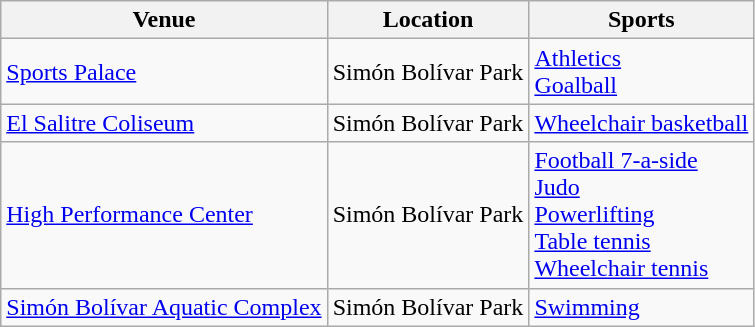<table class="wikitable sortable">
<tr>
<th>Venue</th>
<th>Location</th>
<th>Sports</th>
</tr>
<tr>
<td><a href='#'>Sports Palace</a></td>
<td>Simón Bolívar Park</td>
<td><a href='#'>Athletics</a><br><a href='#'>Goalball</a></td>
</tr>
<tr>
<td><a href='#'>El Salitre Coliseum</a></td>
<td>Simón Bolívar Park</td>
<td><a href='#'>Wheelchair basketball</a></td>
</tr>
<tr>
<td><a href='#'>High Performance Center</a></td>
<td>Simón Bolívar Park</td>
<td><a href='#'>Football 7-a-side</a><br><a href='#'>Judo</a><br><a href='#'>Powerlifting</a><br><a href='#'>Table tennis</a><br><a href='#'>Wheelchair tennis</a></td>
</tr>
<tr>
<td><a href='#'>Simón Bolívar Aquatic Complex</a></td>
<td>Simón Bolívar Park</td>
<td><a href='#'>Swimming</a></td>
</tr>
</table>
